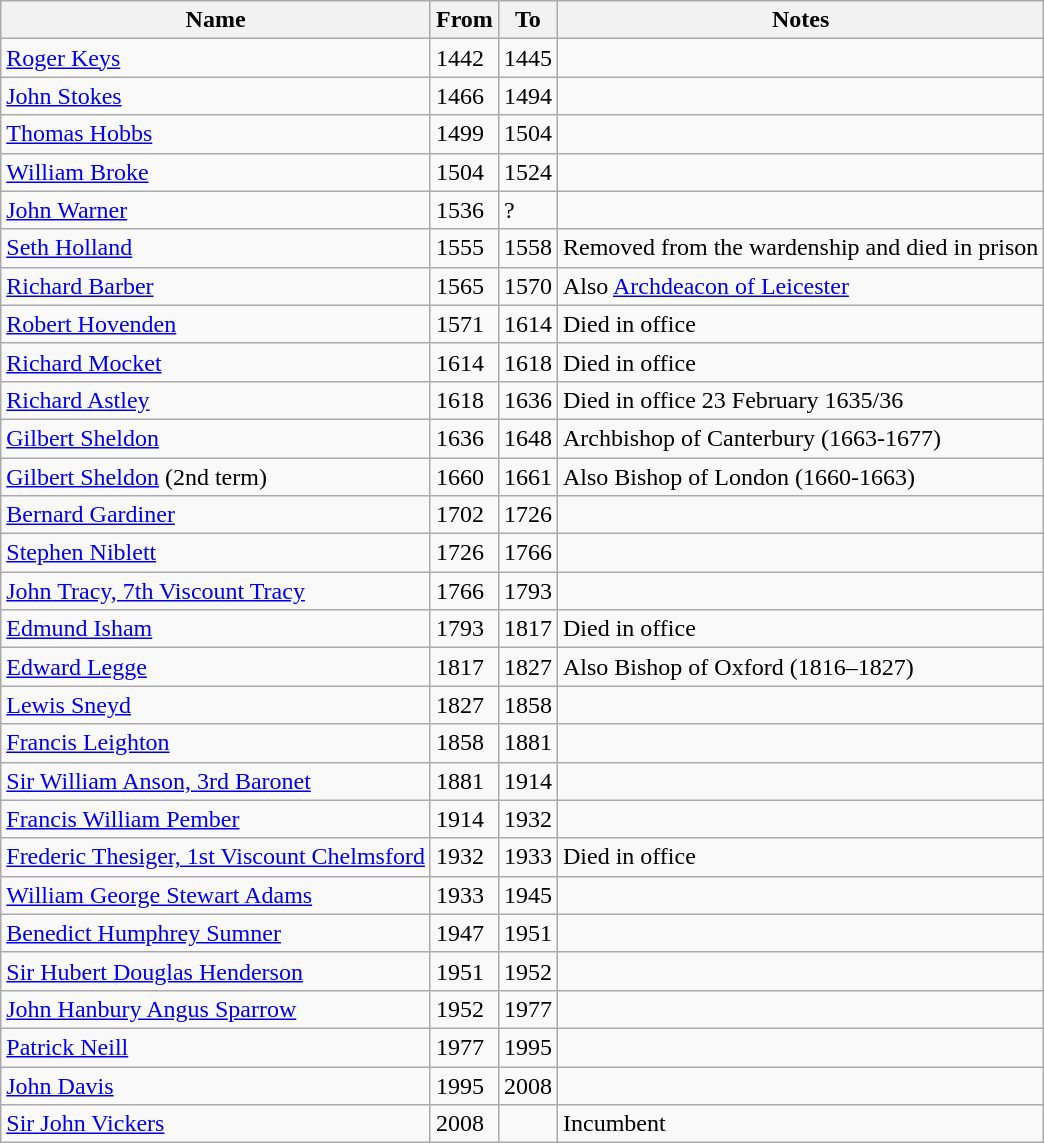<table class="wikitable">
<tr>
<th>Name</th>
<th>From</th>
<th>To</th>
<th>Notes</th>
</tr>
<tr>
<td><a href='#'>Roger Keys</a></td>
<td>1442</td>
<td>1445</td>
<td></td>
</tr>
<tr>
<td><a href='#'>John Stokes</a></td>
<td>1466</td>
<td>1494</td>
<td></td>
</tr>
<tr>
<td><a href='#'>Thomas Hobbs</a></td>
<td>1499</td>
<td>1504</td>
<td></td>
</tr>
<tr>
<td><a href='#'>William Broke</a></td>
<td>1504</td>
<td>1524</td>
<td></td>
</tr>
<tr>
<td><a href='#'>John Warner</a></td>
<td>1536</td>
<td>?</td>
<td></td>
</tr>
<tr>
<td><a href='#'>Seth Holland</a></td>
<td>1555</td>
<td> 1558</td>
<td>Removed from the wardenship and died in prison</td>
</tr>
<tr>
<td><a href='#'>Richard Barber</a></td>
<td>1565</td>
<td>1570</td>
<td>Also <a href='#'>Archdeacon of Leicester</a></td>
</tr>
<tr>
<td><a href='#'>Robert Hovenden</a></td>
<td>1571</td>
<td>1614</td>
<td>Died in office</td>
</tr>
<tr>
<td><a href='#'>Richard Mocket</a></td>
<td>1614</td>
<td>1618</td>
<td>Died in office</td>
</tr>
<tr>
<td><a href='#'>Richard Astley</a></td>
<td>1618</td>
<td>1636</td>
<td>Died in office 23 February 1635/36</td>
</tr>
<tr>
<td><a href='#'>Gilbert Sheldon</a></td>
<td>1636</td>
<td>1648</td>
<td>Archbishop of Canterbury (1663-1677)</td>
</tr>
<tr>
<td><a href='#'>Gilbert Sheldon</a> (2nd term)</td>
<td>1660</td>
<td>1661</td>
<td>Also Bishop of London (1660-1663)</td>
</tr>
<tr>
<td><a href='#'>Bernard Gardiner</a></td>
<td>1702</td>
<td>1726</td>
<td></td>
</tr>
<tr>
<td><a href='#'>Stephen Niblett</a></td>
<td>1726</td>
<td>1766</td>
<td></td>
</tr>
<tr>
<td><a href='#'>John Tracy, 7th Viscount Tracy</a></td>
<td>1766</td>
<td>1793</td>
<td></td>
</tr>
<tr>
<td><a href='#'>Edmund Isham</a></td>
<td>1793</td>
<td>1817</td>
<td>Died in office</td>
</tr>
<tr>
<td><a href='#'>Edward Legge</a></td>
<td>1817</td>
<td>1827</td>
<td>Also Bishop of Oxford (1816–1827)</td>
</tr>
<tr>
<td><a href='#'>Lewis Sneyd</a></td>
<td>1827</td>
<td>1858</td>
<td></td>
</tr>
<tr>
<td><a href='#'>Francis Leighton</a></td>
<td>1858</td>
<td>1881</td>
<td></td>
</tr>
<tr>
<td><a href='#'>Sir William Anson, 3rd Baronet</a></td>
<td>1881</td>
<td>1914</td>
<td></td>
</tr>
<tr>
<td><a href='#'>Francis William Pember</a></td>
<td>1914</td>
<td>1932</td>
<td></td>
</tr>
<tr>
<td><a href='#'>Frederic Thesiger, 1st Viscount Chelmsford</a></td>
<td>1932</td>
<td>1933</td>
<td>Died in office</td>
</tr>
<tr>
<td><a href='#'>William George Stewart Adams</a></td>
<td>1933</td>
<td>1945</td>
</tr>
<tr>
<td><a href='#'>Benedict Humphrey Sumner</a></td>
<td>1947</td>
<td>1951</td>
<td></td>
</tr>
<tr>
<td><a href='#'>Sir Hubert Douglas Henderson</a></td>
<td>1951</td>
<td>1952</td>
<td></td>
</tr>
<tr>
<td><a href='#'>John Hanbury Angus Sparrow</a></td>
<td>1952</td>
<td>1977</td>
<td></td>
</tr>
<tr>
<td><a href='#'>Patrick Neill</a></td>
<td>1977</td>
<td>1995</td>
<td></td>
</tr>
<tr>
<td><a href='#'>John Davis</a></td>
<td>1995</td>
<td>2008</td>
<td></td>
</tr>
<tr>
<td><a href='#'>Sir John Vickers</a></td>
<td>2008</td>
<td></td>
<td>Incumbent</td>
</tr>
</table>
